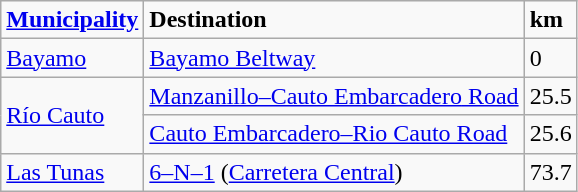<table class="wikitable">
<tr>
<td><strong><a href='#'>Municipality</a></strong></td>
<td><strong>Destination</strong></td>
<td><strong>km</strong></td>
</tr>
<tr>
<td><a href='#'>Bayamo</a></td>
<td><a href='#'>Bayamo Beltway</a></td>
<td>0</td>
</tr>
<tr>
<td rowspan="2"><a href='#'>Río Cauto</a></td>
<td><a href='#'>Manzanillo–Cauto <bdi>Embarcadero</bdi> Road</a></td>
<td>25.5</td>
</tr>
<tr>
<td><a href='#'>Cauto Embarcadero–Rio Cauto Road</a></td>
<td>25.6</td>
</tr>
<tr>
<td><a href='#'>Las Tunas</a></td>
<td> <a href='#'>6–N–1</a> (<a href='#'>Carretera Central</a>)</td>
<td>73.7</td>
</tr>
</table>
